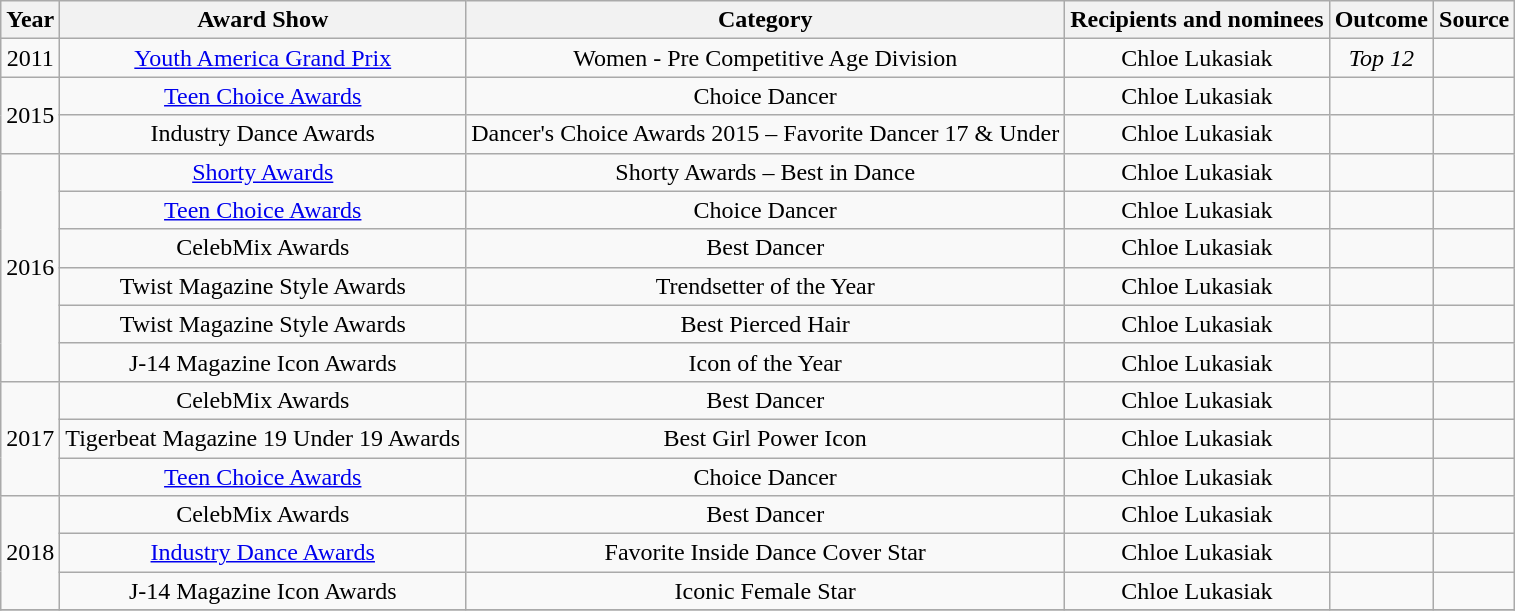<table class="wikitable plainrowheaders" style="text-align:center;">
<tr>
<th scope="col">Year</th>
<th scope="col">Award Show</th>
<th scope="col">Category</th>
<th scope="col">Recipients and nominees</th>
<th scope="col">Outcome</th>
<th scope="col">Source</th>
</tr>
<tr>
<td>2011</td>
<td><a href='#'>Youth America Grand Prix</a></td>
<td>Women - Pre Competitive Age Division</td>
<td>Chloe Lukasiak</td>
<td><em>Top 12</em></td>
<td></td>
</tr>
<tr>
<td rowspan="2" scope="row">2015</td>
<td><a href='#'>Teen Choice Awards</a></td>
<td>Choice Dancer</td>
<td>Chloe Lukasiak</td>
<td></td>
<td></td>
</tr>
<tr>
<td>Industry Dance Awards</td>
<td>Dancer's Choice Awards 2015 – Favorite Dancer 17 & Under</td>
<td>Chloe Lukasiak</td>
<td></td>
<td></td>
</tr>
<tr>
<td rowspan="6" scope="row">2016</td>
<td><a href='#'>Shorty Awards</a></td>
<td>Shorty Awards – Best in Dance</td>
<td>Chloe Lukasiak</td>
<td></td>
<td></td>
</tr>
<tr>
<td><a href='#'>Teen Choice Awards</a></td>
<td>Choice Dancer</td>
<td>Chloe Lukasiak</td>
<td></td>
<td></td>
</tr>
<tr>
<td>CelebMix Awards</td>
<td>Best Dancer</td>
<td>Chloe Lukasiak</td>
<td></td>
<td></td>
</tr>
<tr>
<td>Twist Magazine Style Awards</td>
<td>Trendsetter of the Year</td>
<td>Chloe Lukasiak</td>
<td></td>
<td></td>
</tr>
<tr>
<td>Twist Magazine Style Awards</td>
<td>Best Pierced Hair</td>
<td>Chloe Lukasiak</td>
<td></td>
<td></td>
</tr>
<tr>
<td>J-14 Magazine Icon Awards</td>
<td>Icon of the Year</td>
<td>Chloe Lukasiak</td>
<td></td>
<td></td>
</tr>
<tr>
<td rowspan="3" scope="row">2017</td>
<td>CelebMix Awards</td>
<td>Best Dancer</td>
<td>Chloe Lukasiak</td>
<td></td>
<td></td>
</tr>
<tr>
<td>Tigerbeat Magazine 19 Under 19 Awards</td>
<td>Best Girl Power Icon</td>
<td>Chloe Lukasiak</td>
<td></td>
<td></td>
</tr>
<tr>
<td><a href='#'>Teen Choice Awards</a></td>
<td>Choice Dancer</td>
<td>Chloe Lukasiak</td>
<td></td>
<td></td>
</tr>
<tr>
<td rowspan="3" scope="row">2018</td>
<td>CelebMix Awards</td>
<td>Best Dancer</td>
<td>Chloe Lukasiak</td>
<td></td>
<td></td>
</tr>
<tr>
<td><a href='#'>Industry Dance Awards</a></td>
<td>Favorite Inside Dance Cover Star</td>
<td>Chloe Lukasiak</td>
<td></td>
<td></td>
</tr>
<tr>
<td>J-14 Magazine Icon Awards</td>
<td>Iconic Female Star</td>
<td>Chloe Lukasiak</td>
<td></td>
<td></td>
</tr>
<tr>
</tr>
</table>
